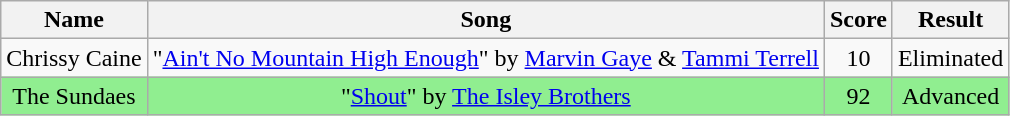<table class="wikitable" style="text-align:center;">
<tr>
<th>Name</th>
<th>Song</th>
<th>Score</th>
<th>Result</th>
</tr>
<tr style="text-align:Center; background:#cc;">
<td>Chrissy Caine</td>
<td>"<a href='#'>Ain't No Mountain High Enough</a>" by <a href='#'>Marvin Gaye</a> & <a href='#'>Tammi Terrell</a></td>
<td>10</td>
<td>Eliminated</td>
</tr>
<tr style="background:lightgreen;">
<td>The Sundaes</td>
<td>"<a href='#'>Shout</a>" by <a href='#'>The Isley Brothers</a></td>
<td>92</td>
<td>Advanced</td>
</tr>
</table>
